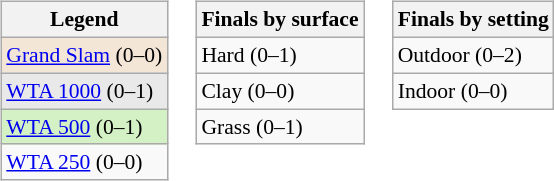<table>
<tr valign=top>
<td><br><table class="wikitable" style=font-size:90%>
<tr>
<th>Legend</th>
</tr>
<tr style="background:#f3e6d7;">
<td><a href='#'>Grand Slam</a> (0–0)</td>
</tr>
<tr style="background:#e9e9e9;">
<td><a href='#'>WTA 1000</a> (0–1)</td>
</tr>
<tr style="background:#d4f1c5;">
<td><a href='#'>WTA 500</a> (0–1)</td>
</tr>
<tr>
<td><a href='#'>WTA 250</a> (0–0)</td>
</tr>
</table>
</td>
<td><br><table class="wikitable" style=font-size:90%>
<tr>
<th>Finals by surface</th>
</tr>
<tr>
<td>Hard (0–1)</td>
</tr>
<tr>
<td>Clay (0–0)</td>
</tr>
<tr>
<td>Grass (0–1)</td>
</tr>
</table>
</td>
<td><br><table class="wikitable" style=font-size:90%>
<tr>
<th>Finals by setting</th>
</tr>
<tr>
<td>Outdoor (0–2)</td>
</tr>
<tr>
<td>Indoor (0–0)</td>
</tr>
</table>
</td>
</tr>
</table>
